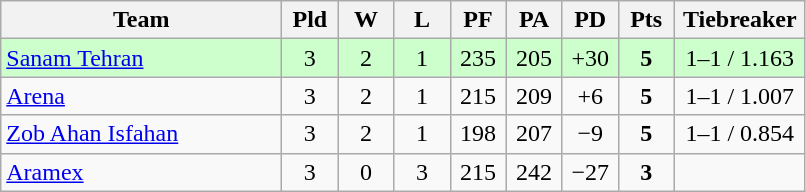<table class="wikitable" style="text-align:center;">
<tr>
<th width=180>Team</th>
<th width=30>Pld</th>
<th width=30>W</th>
<th width=30>L</th>
<th width=30>PF</th>
<th width=30>PA</th>
<th width=30>PD</th>
<th width=30>Pts</th>
<th width=80>Tiebreaker</th>
</tr>
<tr bgcolor="#ccffcc">
<td align="left"> <a href='#'>Sanam Tehran</a></td>
<td>3</td>
<td>2</td>
<td>1</td>
<td>235</td>
<td>205</td>
<td>+30</td>
<td><strong>5</strong></td>
<td>1–1 / 1.163</td>
</tr>
<tr>
<td align="left"> <a href='#'>Arena</a></td>
<td>3</td>
<td>2</td>
<td>1</td>
<td>215</td>
<td>209</td>
<td>+6</td>
<td><strong>5</strong></td>
<td>1–1 / 1.007</td>
</tr>
<tr>
<td align="left"> <a href='#'>Zob Ahan Isfahan</a></td>
<td>3</td>
<td>2</td>
<td>1</td>
<td>198</td>
<td>207</td>
<td>−9</td>
<td><strong>5</strong></td>
<td>1–1 / 0.854</td>
</tr>
<tr>
<td align="left"> <a href='#'>Aramex</a></td>
<td>3</td>
<td>0</td>
<td>3</td>
<td>215</td>
<td>242</td>
<td>−27</td>
<td><strong>3</strong></td>
<td></td>
</tr>
</table>
